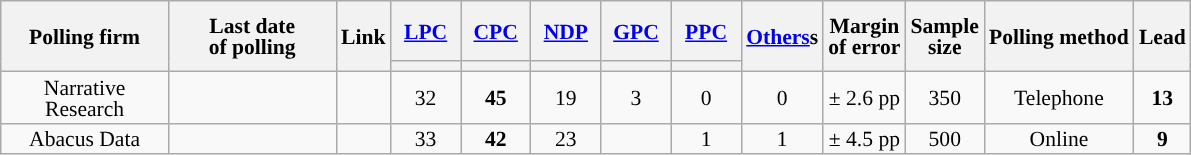<table class="wikitable sortable mw-datatable" style="text-align:center;font-size:90%;line-height:14px;">
<tr style="height:40px;">
<th style="width:105px;" rowspan="2">Polling firm</th>
<th style="width:105px;" rowspan="2">Last date<br>of polling</th>
<th rowspan="2">Link</th>
<th style="width:40px;"><a href='#'>LPC</a></th>
<th style="width:40px;"><a href='#'>CPC</a></th>
<th style="width:40px;"><a href='#'>NDP</a></th>
<th style="width:40px;"><a href='#'>GPC</a></th>
<th style="width:40px;"><a href='#'>PPC</a></th>
<th rowspan="2" style="width:40px"><a href='#'>Others</a>s</th>
<th rowspan="2">Margin<br>of error</th>
<th rowspan="2">Sample<br>size</th>
<th rowspan="2">Polling method</th>
<th rowspan="2">Lead</th>
</tr>
<tr class="sorttop">
<th style="background:"></th>
<th style="background:"></th>
<th style="background:"></th>
<th style="background:"></th>
<th style="background:"></th>
</tr>
<tr>
<td>Narrative Research</td>
<td></td>
<td></td>
<td>32</td>
<td><strong>45</strong></td>
<td>19</td>
<td>3</td>
<td>0</td>
<td>0</td>
<td>± 2.6 pp</td>
<td>350</td>
<td>Telephone</td>
<td><strong>13</strong></td>
</tr>
<tr>
<td>Abacus Data</td>
<td></td>
<td></td>
<td>33</td>
<td><strong>42</strong></td>
<td>23</td>
<td></td>
<td>1</td>
<td>1</td>
<td>± 4.5 pp</td>
<td>500</td>
<td>Online</td>
<td><strong>9</strong></td>
</tr>
</table>
